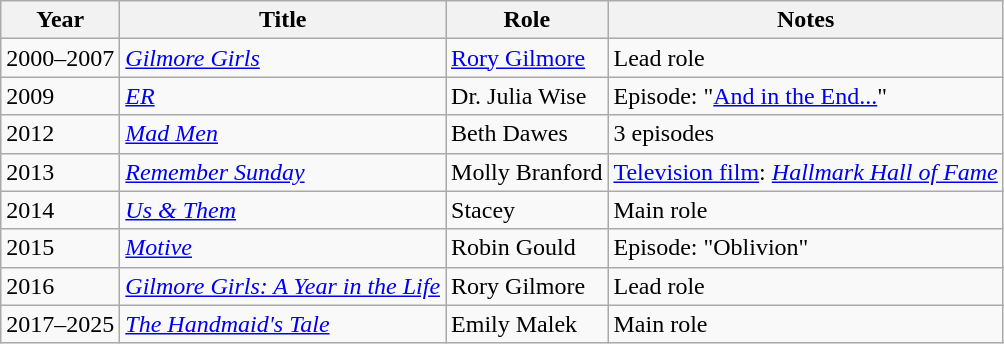<table class="wikitable sortable">
<tr>
<th>Year</th>
<th>Title</th>
<th>Role</th>
<th class="unsortable">Notes</th>
</tr>
<tr>
<td>2000–2007</td>
<td><em><a href='#'>Gilmore Girls</a></em></td>
<td><a href='#'>Rory Gilmore</a></td>
<td>Lead role</td>
</tr>
<tr>
<td>2009</td>
<td><em><a href='#'>ER</a></em></td>
<td>Dr. Julia Wise</td>
<td>Episode: "<a href='#'>And in the End...</a>"</td>
</tr>
<tr>
<td>2012</td>
<td><em><a href='#'>Mad Men</a></em></td>
<td>Beth Dawes</td>
<td>3 episodes</td>
</tr>
<tr>
<td>2013</td>
<td><em><a href='#'>Remember Sunday</a></em></td>
<td>Molly Branford</td>
<td><a href='#'>Television film</a>: <em><a href='#'>Hallmark Hall of Fame</a></em></td>
</tr>
<tr>
<td>2014</td>
<td><em><a href='#'>Us & Them</a></em></td>
<td>Stacey</td>
<td>Main role</td>
</tr>
<tr>
<td>2015</td>
<td><em><a href='#'>Motive</a></em></td>
<td>Robin Gould</td>
<td>Episode: "Oblivion"</td>
</tr>
<tr>
<td>2016</td>
<td><em><a href='#'>Gilmore Girls: A Year in the Life</a></em></td>
<td>Rory Gilmore</td>
<td>Lead role</td>
</tr>
<tr>
<td>2017–2025</td>
<td><em><a href='#'>The Handmaid's Tale</a></em></td>
<td>Emily Malek</td>
<td>Main role</td>
</tr>
</table>
